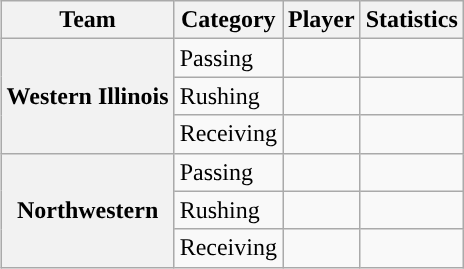<table class="wikitable" style="float:right">
<tr>
<th>Team</th>
<th>Category</th>
<th>Player</th>
<th>Statistics</th>
</tr>
<tr>
<th rowspan=3>Western Illinois</th>
<td>Passing</td>
<td></td>
<td></td>
</tr>
<tr>
<td>Rushing</td>
<td></td>
<td></td>
</tr>
<tr>
<td>Receiving</td>
<td></td>
<td></td>
</tr>
<tr>
<th rowspan=3>Northwestern</th>
<td>Passing</td>
<td></td>
<td></td>
</tr>
<tr>
<td>Rushing</td>
<td></td>
<td></td>
</tr>
<tr>
<td>Receiving</td>
<td></td>
<td></td>
</tr>
</table>
